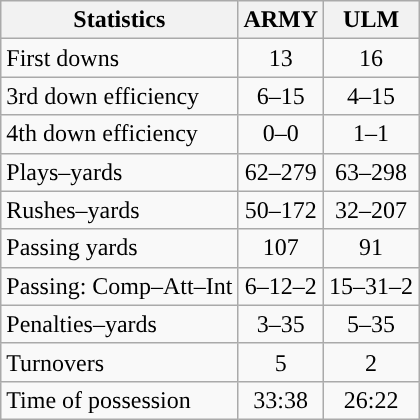<table class="wikitable">
<tr>
<th>Statistics</th>
<th>ARMY</th>
<th>ULM</th>
</tr>
<tr>
<td>First downs</td>
<td align=center>13</td>
<td align=center>16</td>
</tr>
<tr>
<td>3rd down efficiency</td>
<td align=center>6–15</td>
<td align=center>4–15</td>
</tr>
<tr>
<td>4th down efficiency</td>
<td align=center>0–0</td>
<td align=center>1–1</td>
</tr>
<tr>
<td>Plays–yards</td>
<td align=center>62–279</td>
<td align=center>63–298</td>
</tr>
<tr>
<td>Rushes–yards</td>
<td align=center>50–172</td>
<td align=center>32–207</td>
</tr>
<tr>
<td>Passing yards</td>
<td align=center>107</td>
<td align=center>91</td>
</tr>
<tr>
<td>Passing: Comp–Att–Int</td>
<td align=center>6–12–2</td>
<td align=center>15–31–2</td>
</tr>
<tr>
<td>Penalties–yards</td>
<td align=center>3–35</td>
<td align=center>5–35</td>
</tr>
<tr>
<td>Turnovers</td>
<td align=center>5</td>
<td align=center>2</td>
</tr>
<tr>
<td>Time of possession</td>
<td align=center>33:38</td>
<td align=center>26:22</td>
</tr>
</table>
